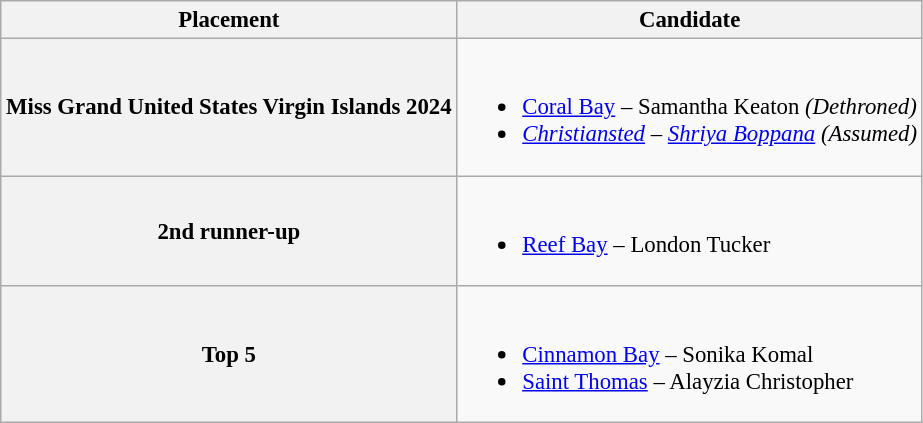<table class="wikitable" style="font-size:95%;">
<tr>
<th>Placement</th>
<th>Candidate</th>
</tr>
<tr>
<th>Miss Grand United States Virgin Islands 2024</th>
<td><br><ul><li><a href='#'>Coral Bay</a> – Samantha Keaton <em>(Dethroned)</em></li><li><a href='#'><em>Christiansted</em></a> <em>– <a href='#'>Shriya Boppana</a> (Assumed)</em></li></ul></td>
</tr>
<tr>
<th>2nd runner-up</th>
<td><br><ul><li><a href='#'>Reef Bay</a> – London Tucker</li></ul></td>
</tr>
<tr>
<th>Top 5</th>
<td><br><ul><li><a href='#'>Cinnamon Bay</a> – Sonika Komal</li><li><a href='#'>Saint Thomas</a> – Alayzia Christopher</li></ul></td>
</tr>
</table>
